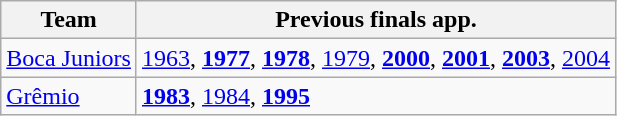<table class="wikitable">
<tr>
<th>Team</th>
<th>Previous finals app.</th>
</tr>
<tr>
<td> <a href='#'>Boca Juniors</a></td>
<td><a href='#'>1963</a>, <strong><a href='#'>1977</a></strong>, <strong><a href='#'>1978</a></strong>, <a href='#'>1979</a>, <strong><a href='#'>2000</a></strong>, <strong><a href='#'>2001</a></strong>, <strong><a href='#'>2003</a></strong>, <a href='#'>2004</a></td>
</tr>
<tr>
<td> <a href='#'>Grêmio</a></td>
<td><strong><a href='#'>1983</a></strong>, <a href='#'>1984</a>, <strong><a href='#'>1995</a></strong></td>
</tr>
</table>
